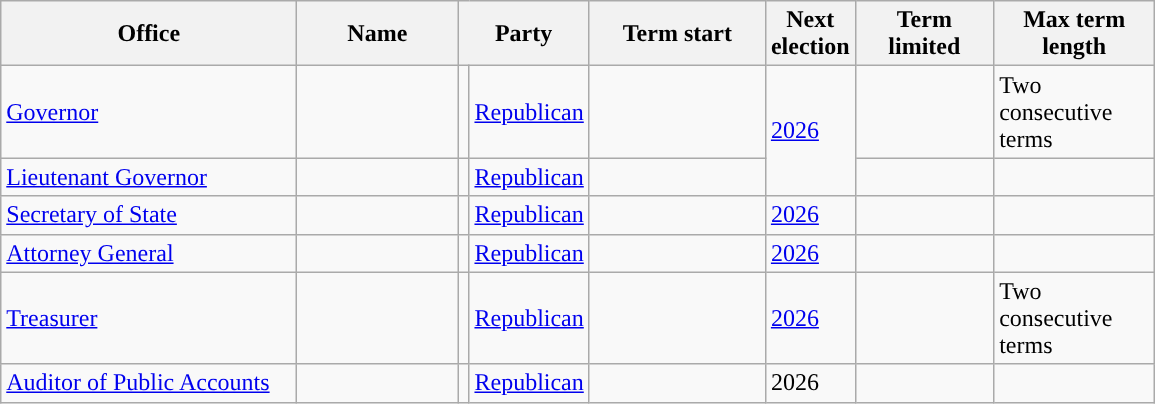<table class="sortable wikitable">
<tr>
<th scope="col" width=190>Office</th>
<th scope="col" width=100>Name</th>
<th scope="col" width=75 colspan=2>Party</th>
<th scope="col" width=110>Term start</th>
<th scope="col" width=50>Next election</th>
<th scope="col" width=85>Term limited</th>
<th scope="col" width=100>Max term length</th>
</tr>
<tr>
<td><a href='#'>Governor</a></td>
<td></td>
<td style="background-color:"></td>
<td><a href='#'>Republican</a></td>
<td></td>
<td rowspan=2><a href='#'>2026</a></td>
<td></td>
<td>Two consecutive terms</td>
</tr>
<tr>
<td><a href='#'>Lieutenant Governor</a></td>
<td></td>
<td style="background-color:"></td>
<td><a href='#'>Republican</a></td>
<td></td>
<td></td>
<td></td>
</tr>
<tr>
<td><a href='#'>Secretary of State</a></td>
<td></td>
<td style="background-color:"></td>
<td><a href='#'>Republican</a></td>
<td></td>
<td><a href='#'>2026</a></td>
<td></td>
<td></td>
</tr>
<tr>
<td><a href='#'>Attorney General</a></td>
<td></td>
<td style="background-color:"></td>
<td><a href='#'>Republican</a></td>
<td></td>
<td><a href='#'>2026</a></td>
<td></td>
<td></td>
</tr>
<tr>
<td><a href='#'>Treasurer</a></td>
<td></td>
<td style="background-color:"></td>
<td><a href='#'>Republican</a></td>
<td></td>
<td><a href='#'>2026</a></td>
<td></td>
<td>Two consecutive terms</td>
</tr>
<tr>
<td><a href='#'>Auditor of Public Accounts</a></td>
<td></td>
<td style="background-color:"></td>
<td><a href='#'>Republican</a></td>
<td></td>
<td>2026</td>
<td></td>
<td></td>
</tr>
</table>
